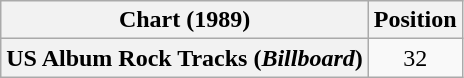<table class="wikitable plainrowheaders" style="text-align:center">
<tr>
<th scope="col">Chart (1989)</th>
<th scope="col">Position</th>
</tr>
<tr>
<th scope="row">US Album Rock Tracks (<em>Billboard</em>)</th>
<td>32</td>
</tr>
</table>
